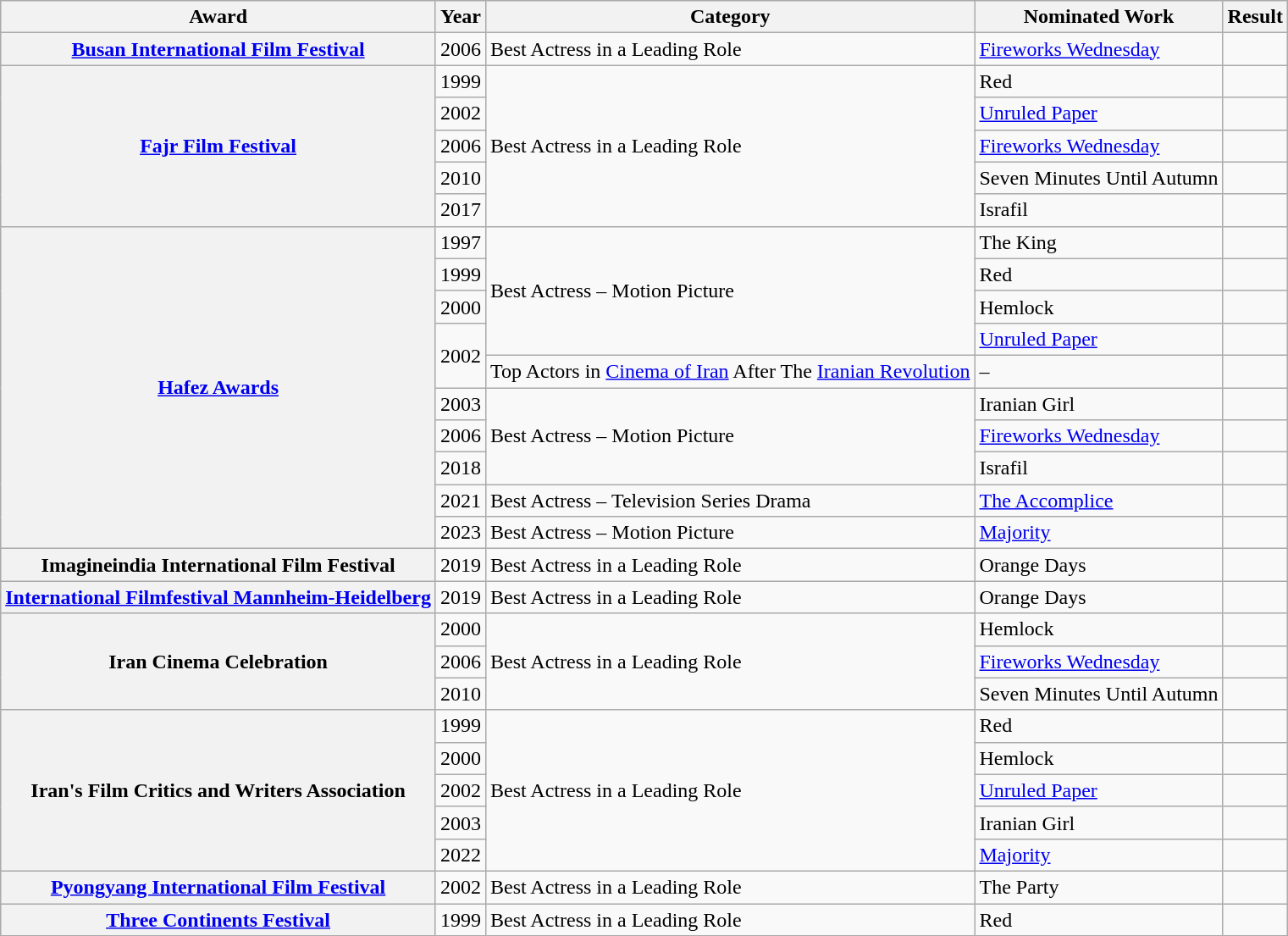<table class="wikitable sortable plainrowheaders">
<tr>
<th scope="col">Award</th>
<th scope="col">Year</th>
<th scope="col">Category</th>
<th scope="col">Nominated Work</th>
<th scope="col">Result</th>
</tr>
<tr>
<th scope="row"><a href='#'>Busan International Film Festival</a></th>
<td>2006</td>
<td>Best Actress in a Leading Role</td>
<td><a href='#'>Fireworks Wednesday</a></td>
<td></td>
</tr>
<tr>
<th scope="row" rowspan="5"><a href='#'>Fajr Film Festival</a></th>
<td>1999</td>
<td rowspan="5">Best Actress in a Leading Role</td>
<td>Red</td>
<td></td>
</tr>
<tr>
<td>2002</td>
<td><a href='#'>Unruled Paper</a></td>
<td></td>
</tr>
<tr>
<td>2006</td>
<td><a href='#'>Fireworks Wednesday</a></td>
<td></td>
</tr>
<tr>
<td>2010</td>
<td>Seven Minutes Until Autumn</td>
<td></td>
</tr>
<tr>
<td>2017</td>
<td>Israfil</td>
<td></td>
</tr>
<tr>
<th rowspan="10" scope="row"><a href='#'>Hafez Awards</a></th>
<td>1997</td>
<td rowspan="4">Best Actress – Motion Picture</td>
<td>The King</td>
<td></td>
</tr>
<tr>
<td>1999</td>
<td>Red</td>
<td></td>
</tr>
<tr>
<td>2000</td>
<td>Hemlock</td>
<td></td>
</tr>
<tr>
<td rowspan="2">2002</td>
<td><a href='#'>Unruled Paper</a></td>
<td></td>
</tr>
<tr>
<td>Top Actors in <a href='#'>Cinema of Iran</a> After The <a href='#'>Iranian Revolution</a></td>
<td>–</td>
<td></td>
</tr>
<tr>
<td>2003</td>
<td rowspan="3">Best Actress – Motion Picture</td>
<td>Iranian Girl</td>
<td></td>
</tr>
<tr>
<td>2006</td>
<td><a href='#'>Fireworks Wednesday</a></td>
<td></td>
</tr>
<tr>
<td>2018</td>
<td>Israfil</td>
<td></td>
</tr>
<tr>
<td>2021</td>
<td>Best Actress – Television Series Drama</td>
<td><a href='#'>The Accomplice</a></td>
<td></td>
</tr>
<tr>
<td>2023</td>
<td>Best Actress – Motion Picture</td>
<td><a href='#'>Majority</a></td>
<td></td>
</tr>
<tr>
<th scope="row">Imagineindia International Film Festival</th>
<td>2019</td>
<td>Best Actress in a Leading Role</td>
<td>Orange Days</td>
<td></td>
</tr>
<tr>
<th scope="row"><a href='#'>International Filmfestival Mannheim-Heidelberg</a></th>
<td>2019</td>
<td>Best Actress in a Leading Role</td>
<td>Orange Days</td>
<td></td>
</tr>
<tr>
<th scope="row" rowspan="3">Iran Cinema Celebration</th>
<td>2000</td>
<td rowspan="3">Best Actress in a Leading Role</td>
<td>Hemlock</td>
<td></td>
</tr>
<tr>
<td>2006</td>
<td><a href='#'>Fireworks Wednesday</a></td>
<td></td>
</tr>
<tr>
<td>2010</td>
<td>Seven Minutes Until Autumn</td>
<td></td>
</tr>
<tr>
<th scope="row" rowspan="5">Iran's Film Critics and Writers Association</th>
<td>1999</td>
<td rowspan="5">Best Actress in a Leading Role</td>
<td>Red</td>
<td></td>
</tr>
<tr>
<td>2000</td>
<td>Hemlock</td>
<td></td>
</tr>
<tr>
<td>2002</td>
<td><a href='#'>Unruled Paper</a></td>
<td></td>
</tr>
<tr>
<td>2003</td>
<td>Iranian Girl</td>
<td></td>
</tr>
<tr>
<td>2022</td>
<td><a href='#'>Majority</a></td>
<td></td>
</tr>
<tr>
<th scope="row"><a href='#'>Pyongyang International Film Festival</a></th>
<td>2002</td>
<td>Best Actress in a Leading Role</td>
<td>The Party</td>
<td></td>
</tr>
<tr>
<th scope="row"><a href='#'>Three Continents Festival</a></th>
<td>1999</td>
<td>Best Actress in a Leading Role</td>
<td>Red</td>
<td></td>
</tr>
</table>
